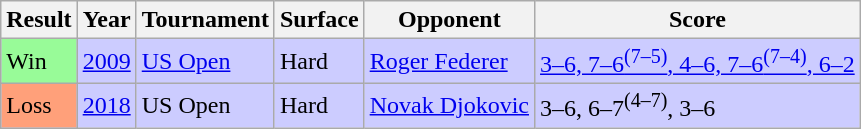<table class="sortable wikitable">
<tr>
<th>Result</th>
<th>Year</th>
<th>Tournament</th>
<th>Surface</th>
<th>Opponent</th>
<th class=unsortable>Score</th>
</tr>
<tr bgcolor=ccccff>
<td bgcolor=98fb98>Win</td>
<td><a href='#'>2009</a></td>
<td><a href='#'>US Open</a></td>
<td>Hard</td>
<td> <a href='#'>Roger Federer</a></td>
<td><a href='#'>3–6, 7–6<sup>(7–5)</sup>, 4–6, 7–6<sup>(7–4)</sup>, 6–2</a></td>
</tr>
<tr bgcolor=ccccff>
<td bgcolor=FFA07A>Loss</td>
<td><a href='#'>2018</a></td>
<td>US Open</td>
<td>Hard</td>
<td> <a href='#'>Novak Djokovic</a></td>
<td>3–6, 6–7<sup>(4–7)</sup>, 3–6</td>
</tr>
</table>
